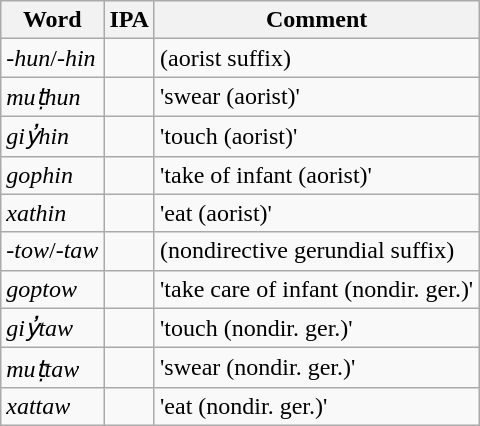<table class="wikitable">
<tr>
<th>Word</th>
<th>IPA</th>
<th>Comment</th>
</tr>
<tr>
<td><em>-hun</em>/<em>-hin</em></td>
<td> </td>
<td>(aorist suffix)</td>
</tr>
<tr>
<td><em>muṭhun</em></td>
<td></td>
<td>'swear (aorist)'</td>
</tr>
<tr>
<td><em>giy̓hin</em></td>
<td></td>
<td>'touch (aorist)'</td>
</tr>
<tr>
<td><em>gophin</em></td>
<td></td>
<td>'take of infant (aorist)'</td>
</tr>
<tr>
<td><em>xathin</em></td>
<td></td>
<td>'eat (aorist)'</td>
</tr>
<tr>
<td><em>-tow</em>/<em>-taw</em></td>
<td> </td>
<td>(nondirective gerundial suffix)</td>
</tr>
<tr>
<td><em>goptow</em></td>
<td></td>
<td>'take care of infant (nondir. ger.)'</td>
</tr>
<tr>
<td><em>giy̓taw</em></td>
<td></td>
<td>'touch (nondir. ger.)'</td>
</tr>
<tr>
<td><em>muṭtaw</em></td>
<td></td>
<td>'swear (nondir. ger.)'</td>
</tr>
<tr>
<td><em>xattaw</em></td>
<td></td>
<td>'eat (nondir. ger.)'</td>
</tr>
</table>
